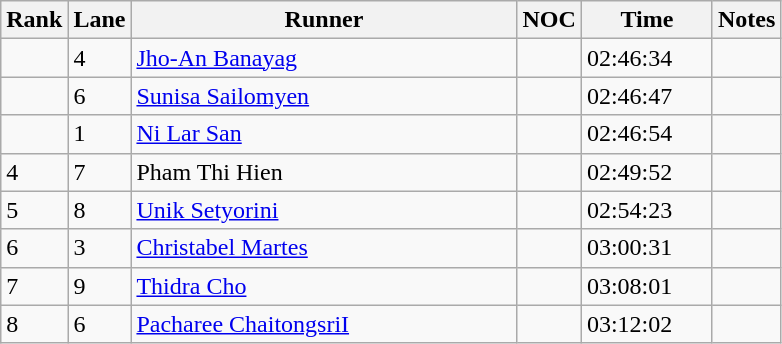<table class="wikitable sortable" style="text-align:Left">
<tr>
<th width=10>Rank</th>
<th width=10>Lane</th>
<th width=250>Runner</th>
<th width=10>NOC</th>
<th width=80>Time</th>
<th width=10>Notes</th>
</tr>
<tr>
<td></td>
<td>4</td>
<td><a href='#'>Jho-An Banayag</a></td>
<td></td>
<td>02:46:34</td>
<td></td>
</tr>
<tr>
<td></td>
<td>6</td>
<td><a href='#'>Sunisa Sailomyen</a></td>
<td></td>
<td>02:46:47</td>
<td></td>
</tr>
<tr>
<td></td>
<td>1</td>
<td><a href='#'>Ni Lar San</a></td>
<td></td>
<td>02:46:54</td>
<td></td>
</tr>
<tr>
<td>4</td>
<td>7</td>
<td>Pham Thi Hien</td>
<td></td>
<td>02:49:52</td>
<td></td>
</tr>
<tr>
<td>5</td>
<td>8</td>
<td><a href='#'>Unik Setyorini</a></td>
<td></td>
<td>02:54:23</td>
<td></td>
</tr>
<tr>
<td>6</td>
<td>3</td>
<td><a href='#'>Christabel Martes</a></td>
<td></td>
<td>03:00:31</td>
<td></td>
</tr>
<tr>
<td>7</td>
<td>9</td>
<td><a href='#'>Thidra Cho</a></td>
<td></td>
<td>03:08:01</td>
<td></td>
</tr>
<tr>
<td>8</td>
<td>6</td>
<td><a href='#'>Pacharee ChaitongsriI</a></td>
<td></td>
<td>03:12:02</td>
<td></td>
</tr>
</table>
